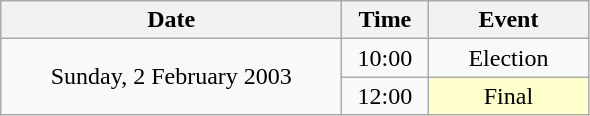<table class = "wikitable" style="text-align:center;">
<tr>
<th width=220>Date</th>
<th width=50>Time</th>
<th width=100>Event</th>
</tr>
<tr>
<td rowspan=2>Sunday, 2 February 2003</td>
<td>10:00</td>
<td>Election</td>
</tr>
<tr>
<td>12:00</td>
<td bgcolor=ffffcc>Final</td>
</tr>
</table>
